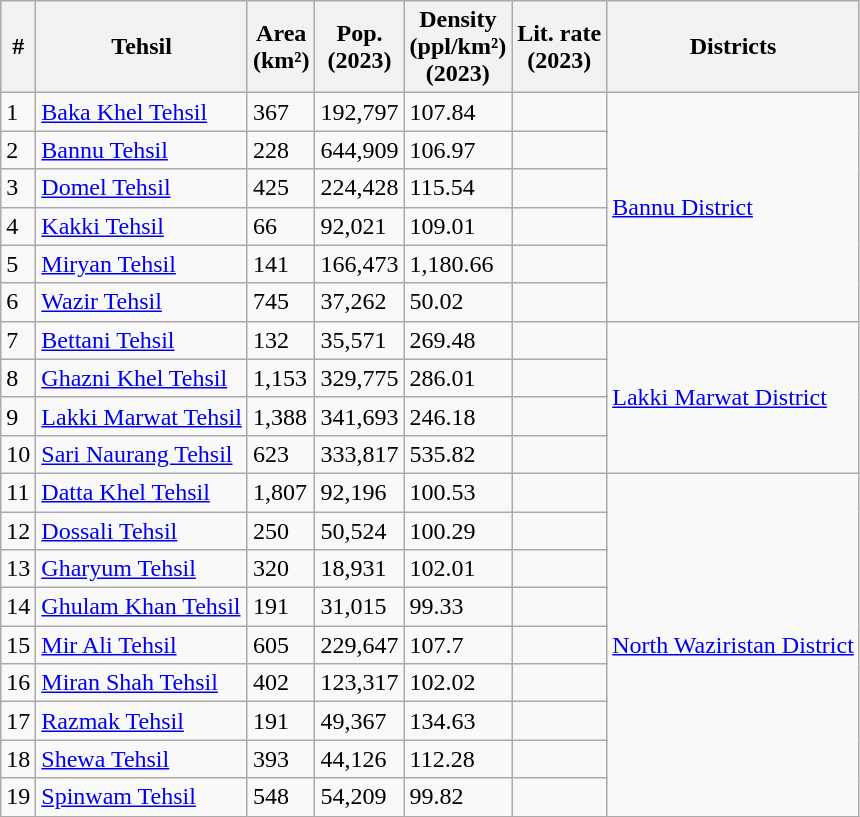<table class="wikitable sortable">
<tr>
<th>#</th>
<th>Tehsil</th>
<th>Area<br>(km²)</th>
<th>Pop.<br>(2023)</th>
<th>Density<br>(ppl/km²)<br>(2023)</th>
<th>Lit. rate<br>(2023)</th>
<th>Districts</th>
</tr>
<tr>
<td>1</td>
<td><a href='#'>Baka Khel Tehsil</a></td>
<td>367</td>
<td>192,797</td>
<td>107.84</td>
<td></td>
<td rowspan="6"><a href='#'>Bannu District</a></td>
</tr>
<tr>
<td>2</td>
<td><a href='#'>Bannu Tehsil</a></td>
<td>228</td>
<td>644,909</td>
<td>106.97</td>
<td></td>
</tr>
<tr>
<td>3</td>
<td><a href='#'>Domel Tehsil</a></td>
<td>425</td>
<td>224,428</td>
<td>115.54</td>
<td></td>
</tr>
<tr>
<td>4</td>
<td><a href='#'>Kakki Tehsil</a></td>
<td>66</td>
<td>92,021</td>
<td>109.01</td>
<td></td>
</tr>
<tr>
<td>5</td>
<td><a href='#'>Miryan Tehsil</a></td>
<td>141</td>
<td>166,473</td>
<td>1,180.66</td>
<td></td>
</tr>
<tr>
<td>6</td>
<td><a href='#'>Wazir Tehsil</a></td>
<td>745</td>
<td>37,262</td>
<td>50.02</td>
<td></td>
</tr>
<tr>
<td>7</td>
<td><a href='#'>Bettani Tehsil</a></td>
<td>132</td>
<td>35,571</td>
<td>269.48</td>
<td></td>
<td rowspan="4"><a href='#'>Lakki Marwat District</a></td>
</tr>
<tr>
<td>8</td>
<td><a href='#'>Ghazni Khel Tehsil</a></td>
<td>1,153</td>
<td>329,775</td>
<td>286.01</td>
<td></td>
</tr>
<tr>
<td>9</td>
<td><a href='#'>Lakki Marwat Tehsil</a></td>
<td>1,388</td>
<td>341,693</td>
<td>246.18</td>
<td></td>
</tr>
<tr>
<td>10</td>
<td><a href='#'>Sari Naurang Tehsil</a></td>
<td>623</td>
<td>333,817</td>
<td>535.82</td>
<td></td>
</tr>
<tr>
<td>11</td>
<td><a href='#'>Datta Khel Tehsil</a></td>
<td>1,807</td>
<td>92,196</td>
<td>100.53</td>
<td></td>
<td rowspan="9"><a href='#'>North Waziristan District</a></td>
</tr>
<tr>
<td>12</td>
<td><a href='#'>Dossali Tehsil</a></td>
<td>250</td>
<td>50,524</td>
<td>100.29</td>
<td></td>
</tr>
<tr>
<td>13</td>
<td><a href='#'>Gharyum Tehsil</a></td>
<td>320</td>
<td>18,931</td>
<td>102.01</td>
<td></td>
</tr>
<tr>
<td>14</td>
<td><a href='#'>Ghulam Khan Tehsil</a></td>
<td>191</td>
<td>31,015</td>
<td>99.33</td>
<td></td>
</tr>
<tr>
<td>15</td>
<td><a href='#'>Mir Ali Tehsil</a></td>
<td>605</td>
<td>229,647</td>
<td>107.7</td>
<td></td>
</tr>
<tr>
<td>16</td>
<td><a href='#'>Miran Shah Tehsil</a></td>
<td>402</td>
<td>123,317</td>
<td>102.02</td>
<td></td>
</tr>
<tr>
<td>17</td>
<td><a href='#'>Razmak Tehsil</a></td>
<td>191</td>
<td>49,367</td>
<td>134.63</td>
<td></td>
</tr>
<tr>
<td>18</td>
<td><a href='#'>Shewa Tehsil</a></td>
<td>393</td>
<td>44,126</td>
<td>112.28</td>
<td></td>
</tr>
<tr>
<td>19</td>
<td><a href='#'>Spinwam Tehsil</a></td>
<td>548</td>
<td>54,209</td>
<td>99.82</td>
<td></td>
</tr>
</table>
